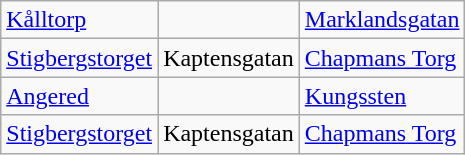<table class="wikitable">
<tr>
<td><a href='#'>Kålltorp</a></td>
<td></td>
<td><a href='#'>Marklandsgatan</a></td>
</tr>
<tr>
<td><a href='#'>Stigbergstorget</a></td>
<td>Kaptensgatan</td>
<td><a href='#'>Chapmans Torg</a></td>
</tr>
<tr>
<td><a href='#'>Angered</a></td>
<td></td>
<td><a href='#'>Kungssten</a></td>
</tr>
<tr>
<td><a href='#'>Stigbergstorget</a></td>
<td>Kaptensgatan</td>
<td><a href='#'>Chapmans Torg</a></td>
</tr>
</table>
